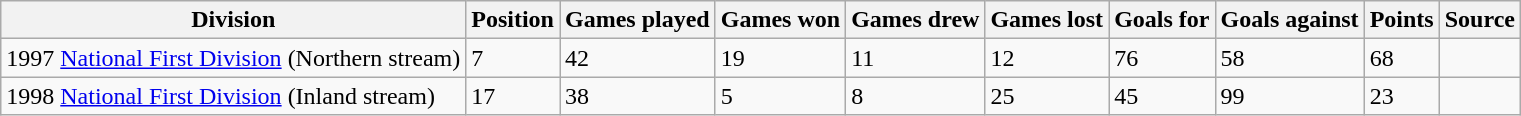<table class="wikitable">
<tr>
<th>Division</th>
<th>Position</th>
<th>Games played</th>
<th>Games won</th>
<th>Games drew</th>
<th>Games lost</th>
<th>Goals for</th>
<th>Goals against</th>
<th>Points</th>
<th>Source</th>
</tr>
<tr>
<td>1997 <a href='#'>National First Division</a> (Northern stream)</td>
<td>7</td>
<td>42</td>
<td>19</td>
<td>11</td>
<td>12</td>
<td>76</td>
<td>58</td>
<td>68</td>
<td></td>
</tr>
<tr>
<td>1998 <a href='#'>National First Division</a> (Inland stream)</td>
<td>17</td>
<td>38</td>
<td>5</td>
<td>8</td>
<td>25</td>
<td>45</td>
<td>99</td>
<td>23</td>
<td></td>
</tr>
</table>
